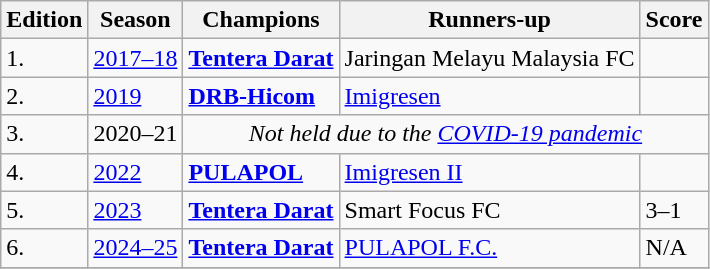<table class=wikitable>
<tr>
<th>Edition</th>
<th>Season</th>
<th>Champions</th>
<th>Runners-up</th>
<th>Score</th>
</tr>
<tr>
<td>1.</td>
<td><a href='#'>2017–18</a></td>
<td><strong><a href='#'>Tentera Darat</a></strong></td>
<td>Jaringan Melayu Malaysia FC</td>
<td></td>
</tr>
<tr>
<td>2.</td>
<td><a href='#'>2019</a></td>
<td><strong><a href='#'>DRB-Hicom</a> </strong></td>
<td><a href='#'>Imigresen</a></td>
<td></td>
</tr>
<tr>
<td>3.</td>
<td>2020–21</td>
<td colspan="3" align="center"><em>Not held due to the <a href='#'>COVID-19 pandemic</a></em></td>
</tr>
<tr>
<td>4.</td>
<td><a href='#'>2022</a></td>
<td><strong> <a href='#'>PULAPOL</a> </strong></td>
<td><a href='#'>Imigresen II</a></td>
<td></td>
</tr>
<tr>
<td>5.</td>
<td><a href='#'>2023</a></td>
<td><strong><a href='#'>Tentera Darat</a></strong></td>
<td>Smart Focus FC</td>
<td>3–1</td>
</tr>
<tr>
<td>6.</td>
<td><a href='#'>2024–25</a></td>
<td><strong><a href='#'>Tentera Darat</a></strong></td>
<td><a href='#'>PULAPOL F.C.</a></td>
<td>N/A</td>
</tr>
<tr>
</tr>
</table>
